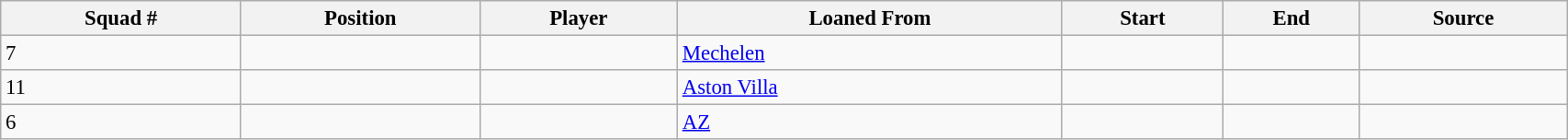<table class="wikitable sortable" style="width:90%; text-align:center; font-size:95%; text-align:left;">
<tr>
<th>Squad #</th>
<th>Position</th>
<th>Player</th>
<th>Loaned From</th>
<th>Start</th>
<th>End</th>
<th>Source</th>
</tr>
<tr>
<td>7</td>
<td></td>
<td></td>
<td> <a href='#'>Mechelen</a></td>
<td></td>
<td></td>
<td></td>
</tr>
<tr>
<td>11</td>
<td></td>
<td></td>
<td> <a href='#'>Aston Villa</a></td>
<td></td>
<td></td>
<td></td>
</tr>
<tr>
<td>6</td>
<td></td>
<td></td>
<td> <a href='#'>AZ</a></td>
<td></td>
<td></td>
<td></td>
</tr>
</table>
